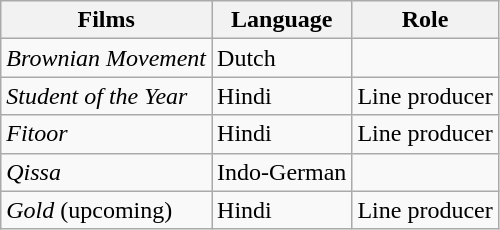<table class="wikitable">
<tr>
<th>Films</th>
<th>Language</th>
<th>Role</th>
</tr>
<tr>
<td><em> Brownian Movement</em></td>
<td>Dutch</td>
<td></td>
</tr>
<tr>
<td><em>Student of the Year</em></td>
<td>Hindi</td>
<td>Line producer</td>
</tr>
<tr>
<td><em>Fitoor</em></td>
<td>Hindi</td>
<td>Line producer</td>
</tr>
<tr>
<td><em>Qissa</em></td>
<td>Indo-German</td>
<td></td>
</tr>
<tr>
<td><em>Gold</em> (upcoming)</td>
<td>Hindi</td>
<td>Line producer</td>
</tr>
</table>
